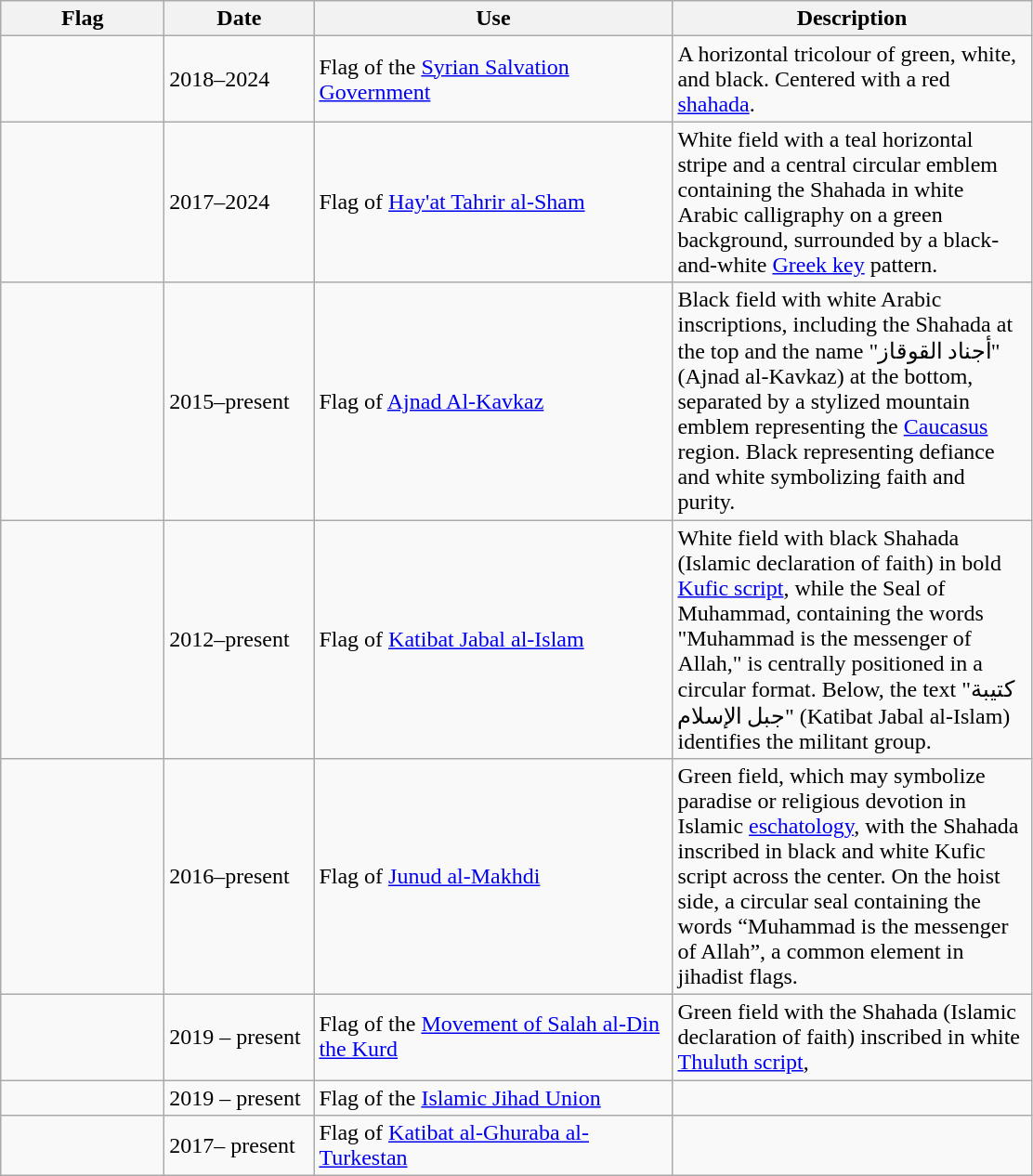<table class="wikitable">
<tr>
<th style="width:110px;">Flag</th>
<th style="width:100px;">Date</th>
<th style="width:250px;">Use</th>
<th style="width:250px;">Description</th>
</tr>
<tr>
<td></td>
<td>2018–2024</td>
<td>Flag of the <a href='#'>Syrian Salvation Government</a></td>
<td>A horizontal tricolour of green, white, and black. Centered with a red <a href='#'>shahada</a>.</td>
</tr>
<tr>
<td></td>
<td>2017–2024</td>
<td>Flag of <a href='#'>Hay'at Tahrir al-Sham</a></td>
<td>White field with a teal horizontal stripe and a central circular emblem containing the Shahada in white Arabic calligraphy on a green background, surrounded by a black-and-white <a href='#'>Greek key</a> pattern.</td>
</tr>
<tr>
<td></td>
<td>2015–present</td>
<td>Flag of <a href='#'>Ajnad Al-Kavkaz</a></td>
<td>Black field with white Arabic inscriptions, including the Shahada at the top and the name "أجناد القوقاز" (Ajnad al-Kavkaz) at the bottom, separated by a stylized mountain emblem representing the <a href='#'>Caucasus</a> region. Black representing defiance and white symbolizing faith and purity.</td>
</tr>
<tr>
<td></td>
<td>2012–present</td>
<td>Flag of <a href='#'>Katibat Jabal al-Islam</a></td>
<td>White field with black Shahada (Islamic declaration of faith) in bold <a href='#'>Kufic script</a>, while the Seal of Muhammad, containing the words "Muhammad is the messenger of Allah," is centrally positioned in a circular format. Below, the text "كتيبة جبل الإسلام" (Katibat Jabal al-Islam) identifies the militant group.</td>
</tr>
<tr>
<td></td>
<td>2016–present</td>
<td>Flag of <a href='#'>Junud al-Makhdi</a></td>
<td>Green field, which may symbolize paradise or religious devotion in Islamic <a href='#'>eschatology</a>, with the Shahada inscribed in black and white Kufic script across the center. On the hoist side, a circular seal containing the words “Muhammad is the messenger of Allah”, a common element in jihadist flags.</td>
</tr>
<tr>
<td></td>
<td>2019 – present</td>
<td>Flag of the <a href='#'>Movement of Salah al-Din the Kurd</a></td>
<td>Green field with the Shahada (Islamic declaration of faith) inscribed in white <a href='#'>Thuluth script</a>,</td>
</tr>
<tr>
<td></td>
<td>2019 – present</td>
<td>Flag of the <a href='#'>Islamic Jihad Union</a></td>
<td></td>
</tr>
<tr>
<td></td>
<td>2017– present</td>
<td>Flag of <a href='#'>Katibat al-Ghuraba al-Turkestan</a></td>
<td></td>
</tr>
</table>
